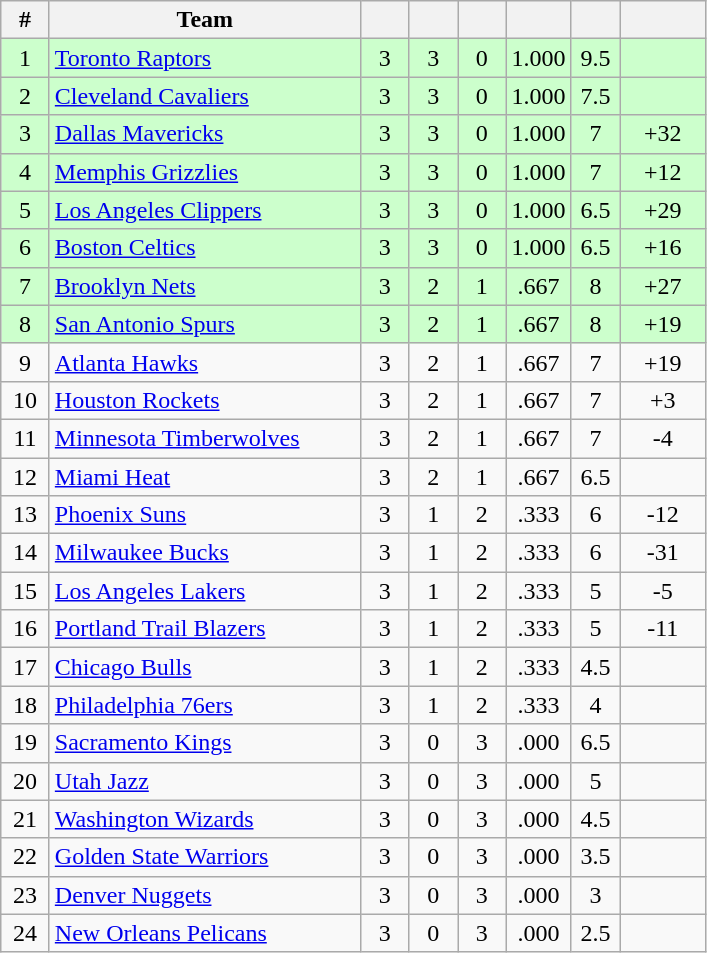<table class="wikitable" style="text-align:center">
<tr>
<th width="25px">#</th>
<th width="200px">Team</th>
<th width="25px"></th>
<th width="25px"></th>
<th width="25px"></th>
<th width="25px"></th>
<th width="25px"></th>
<th width="50px"></th>
</tr>
<tr style="background:#cfc;">
<td>1</td>
<td align="left"><a href='#'>Toronto Raptors</a></td>
<td>3</td>
<td>3</td>
<td>0</td>
<td>1.000</td>
<td>9.5</td>
<td></td>
</tr>
<tr style="background:#cfc;">
<td>2</td>
<td align="left"><a href='#'>Cleveland Cavaliers</a></td>
<td>3</td>
<td>3</td>
<td>0</td>
<td>1.000</td>
<td>7.5</td>
<td></td>
</tr>
<tr style="background:#cfc;">
<td>3</td>
<td align="left"><a href='#'>Dallas Mavericks</a></td>
<td>3</td>
<td>3</td>
<td>0</td>
<td>1.000</td>
<td>7</td>
<td>+32</td>
</tr>
<tr style="background:#cfc;">
<td>4</td>
<td align="left"><a href='#'>Memphis Grizzlies</a></td>
<td>3</td>
<td>3</td>
<td>0</td>
<td>1.000</td>
<td>7</td>
<td>+12</td>
</tr>
<tr style="background:#cfc;">
<td>5</td>
<td align="left"><a href='#'>Los Angeles Clippers</a></td>
<td>3</td>
<td>3</td>
<td>0</td>
<td>1.000</td>
<td>6.5</td>
<td>+29</td>
</tr>
<tr style="background:#cfc;">
<td>6</td>
<td align="left"><a href='#'>Boston Celtics</a></td>
<td>3</td>
<td>3</td>
<td>0</td>
<td>1.000</td>
<td>6.5</td>
<td>+16</td>
</tr>
<tr style="background:#cfc;">
<td>7</td>
<td align="left"><a href='#'>Brooklyn Nets</a></td>
<td>3</td>
<td>2</td>
<td>1</td>
<td>.667</td>
<td>8</td>
<td>+27</td>
</tr>
<tr style="background:#cfc;">
<td>8</td>
<td align="left"><a href='#'>San Antonio Spurs</a></td>
<td>3</td>
<td>2</td>
<td>1</td>
<td>.667</td>
<td>8</td>
<td>+19</td>
</tr>
<tr>
<td>9</td>
<td align="left"><a href='#'>Atlanta Hawks</a></td>
<td>3</td>
<td>2</td>
<td>1</td>
<td>.667</td>
<td>7</td>
<td>+19</td>
</tr>
<tr>
<td>10</td>
<td align="left"><a href='#'>Houston Rockets</a></td>
<td>3</td>
<td>2</td>
<td>1</td>
<td>.667</td>
<td>7</td>
<td>+3</td>
</tr>
<tr>
<td>11</td>
<td align="left"><a href='#'>Minnesota Timberwolves</a></td>
<td>3</td>
<td>2</td>
<td>1</td>
<td>.667</td>
<td>7</td>
<td>-4</td>
</tr>
<tr>
<td>12</td>
<td align="left"><a href='#'>Miami Heat</a></td>
<td>3</td>
<td>2</td>
<td>1</td>
<td>.667</td>
<td>6.5</td>
<td></td>
</tr>
<tr>
<td>13</td>
<td align="left"><a href='#'>Phoenix Suns</a></td>
<td>3</td>
<td>1</td>
<td>2</td>
<td>.333</td>
<td>6</td>
<td>-12</td>
</tr>
<tr>
<td>14</td>
<td align="left"><a href='#'>Milwaukee Bucks</a></td>
<td>3</td>
<td>1</td>
<td>2</td>
<td>.333</td>
<td>6</td>
<td>-31</td>
</tr>
<tr>
<td>15</td>
<td align="left"><a href='#'>Los Angeles Lakers</a></td>
<td>3</td>
<td>1</td>
<td>2</td>
<td>.333</td>
<td>5</td>
<td>-5</td>
</tr>
<tr>
<td>16</td>
<td align="left"><a href='#'>Portland Trail Blazers</a></td>
<td>3</td>
<td>1</td>
<td>2</td>
<td>.333</td>
<td>5</td>
<td>-11</td>
</tr>
<tr>
<td>17</td>
<td align="left"><a href='#'>Chicago Bulls</a></td>
<td>3</td>
<td>1</td>
<td>2</td>
<td>.333</td>
<td>4.5</td>
<td></td>
</tr>
<tr>
<td>18</td>
<td align="left"><a href='#'>Philadelphia 76ers</a></td>
<td>3</td>
<td>1</td>
<td>2</td>
<td>.333</td>
<td>4</td>
<td></td>
</tr>
<tr>
<td>19</td>
<td align="left"><a href='#'>Sacramento Kings</a></td>
<td>3</td>
<td>0</td>
<td>3</td>
<td>.000</td>
<td>6.5</td>
<td></td>
</tr>
<tr>
<td>20</td>
<td align="left"><a href='#'>Utah Jazz</a></td>
<td>3</td>
<td>0</td>
<td>3</td>
<td>.000</td>
<td>5</td>
<td></td>
</tr>
<tr>
<td>21</td>
<td align="left"><a href='#'>Washington Wizards</a></td>
<td>3</td>
<td>0</td>
<td>3</td>
<td>.000</td>
<td>4.5</td>
<td></td>
</tr>
<tr>
<td>22</td>
<td align="left"><a href='#'>Golden State Warriors</a></td>
<td>3</td>
<td>0</td>
<td>3</td>
<td>.000</td>
<td>3.5</td>
<td></td>
</tr>
<tr>
<td>23</td>
<td align="left"><a href='#'>Denver Nuggets</a></td>
<td>3</td>
<td>0</td>
<td>3</td>
<td>.000</td>
<td>3</td>
<td></td>
</tr>
<tr>
<td>24</td>
<td align="left"><a href='#'>New Orleans Pelicans</a></td>
<td>3</td>
<td>0</td>
<td>3</td>
<td>.000</td>
<td>2.5</td>
<td></td>
</tr>
</table>
